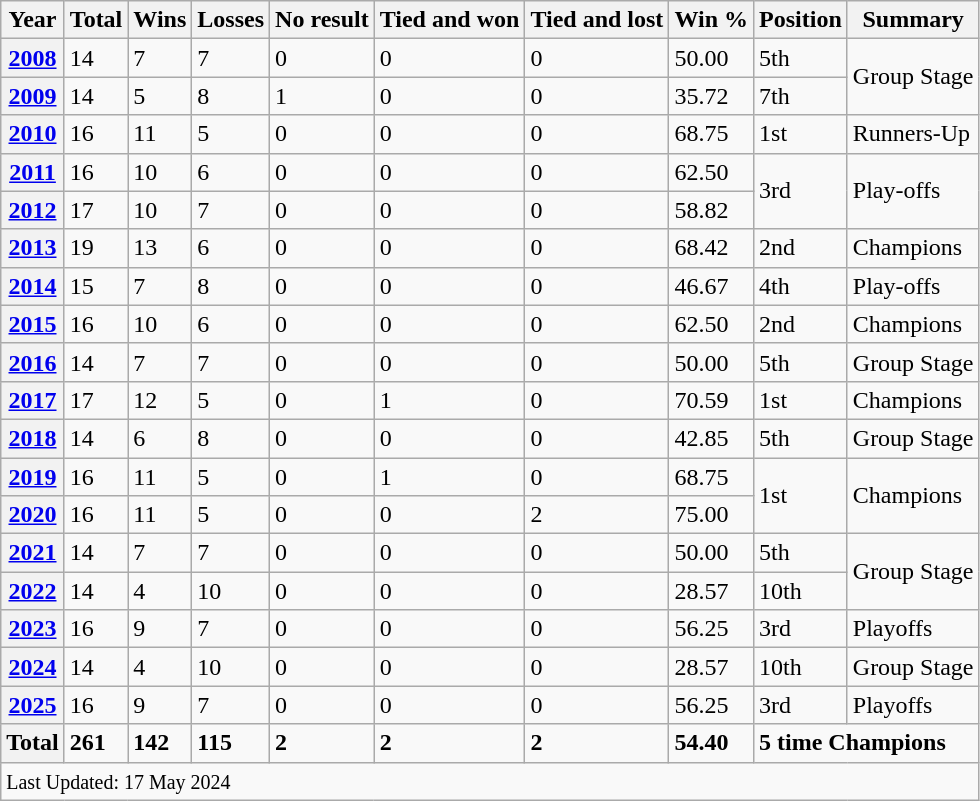<table class="wikitable">
<tr>
<th>Year</th>
<th>Total</th>
<th>Wins</th>
<th>Losses</th>
<th>No result</th>
<th>Tied and won</th>
<th>Tied and lost</th>
<th>Win %</th>
<th>Position</th>
<th>Summary</th>
</tr>
<tr The Mumbai Indians are a franchise cricket team based in Mumbai, Maharashtra, that competes in the Indian Premier League.>
<th><a href='#'>2008</a></th>
<td>14</td>
<td>7</td>
<td>7</td>
<td>0</td>
<td>0</td>
<td>0</td>
<td>50.00</td>
<td>5th</td>
<td rowspan=2>Group Stage</td>
</tr>
<tr>
<th><a href='#'>2009</a></th>
<td>14</td>
<td>5</td>
<td>8</td>
<td>1</td>
<td>0</td>
<td>0</td>
<td>35.72</td>
<td>7th</td>
</tr>
<tr>
<th><a href='#'>2010</a></th>
<td>16</td>
<td>11</td>
<td>5</td>
<td>0</td>
<td>0</td>
<td>0</td>
<td>68.75</td>
<td>1st</td>
<td>Runners-Up</td>
</tr>
<tr>
<th><a href='#'>2011</a></th>
<td>16</td>
<td>10</td>
<td>6</td>
<td>0</td>
<td>0</td>
<td>0</td>
<td>62.50</td>
<td rowspan=2>3rd</td>
<td rowspan=2>Play-offs</td>
</tr>
<tr>
<th><a href='#'>2012</a></th>
<td>17</td>
<td>10</td>
<td>7</td>
<td>0</td>
<td>0</td>
<td>0</td>
<td>58.82</td>
</tr>
<tr>
<th><a href='#'>2013</a></th>
<td>19</td>
<td>13</td>
<td>6</td>
<td>0</td>
<td>0</td>
<td>0</td>
<td>68.42</td>
<td>2nd</td>
<td>Champions</td>
</tr>
<tr>
<th><a href='#'>2014</a></th>
<td>15</td>
<td>7</td>
<td>8</td>
<td>0</td>
<td>0</td>
<td>0</td>
<td>46.67</td>
<td>4th</td>
<td>Play-offs</td>
</tr>
<tr>
<th><a href='#'>2015</a></th>
<td>16</td>
<td>10</td>
<td>6</td>
<td>0</td>
<td>0</td>
<td>0</td>
<td>62.50</td>
<td>2nd</td>
<td>Champions</td>
</tr>
<tr>
<th><a href='#'>2016</a></th>
<td>14</td>
<td>7</td>
<td>7</td>
<td>0</td>
<td>0</td>
<td>0</td>
<td>50.00</td>
<td>5th</td>
<td>Group Stage</td>
</tr>
<tr>
<th><a href='#'>2017</a></th>
<td>17</td>
<td>12</td>
<td>5</td>
<td>0</td>
<td>1</td>
<td>0</td>
<td>70.59</td>
<td>1st</td>
<td>Champions</td>
</tr>
<tr>
<th><a href='#'>2018</a></th>
<td>14</td>
<td>6</td>
<td>8</td>
<td>0</td>
<td>0</td>
<td>0</td>
<td>42.85</td>
<td>5th</td>
<td>Group Stage</td>
</tr>
<tr>
<th><a href='#'>2019</a></th>
<td>16</td>
<td>11</td>
<td>5</td>
<td>0</td>
<td>1</td>
<td>0</td>
<td>68.75</td>
<td rowspan=2>1st</td>
<td rowspan=2>Champions</td>
</tr>
<tr>
<th><a href='#'>2020</a></th>
<td>16</td>
<td>11</td>
<td>5</td>
<td>0</td>
<td>0</td>
<td>2</td>
<td>75.00</td>
</tr>
<tr>
<th><a href='#'>2021</a></th>
<td>14</td>
<td>7</td>
<td>7</td>
<td>0</td>
<td>0</td>
<td>0</td>
<td>50.00</td>
<td>5th</td>
<td rowspan=2>Group Stage</td>
</tr>
<tr>
<th><a href='#'>2022</a></th>
<td>14</td>
<td>4</td>
<td>10</td>
<td>0</td>
<td>0</td>
<td>0</td>
<td>28.57</td>
<td>10th</td>
</tr>
<tr>
<th><a href='#'>2023</a></th>
<td>16</td>
<td>9</td>
<td>7</td>
<td>0</td>
<td>0</td>
<td>0</td>
<td>56.25</td>
<td>3rd</td>
<td>Playoffs</td>
</tr>
<tr>
<th><a href='#'>2024</a></th>
<td>14</td>
<td>4</td>
<td>10</td>
<td>0</td>
<td>0</td>
<td>0</td>
<td>28.57</td>
<td>10th</td>
<td>Group Stage</td>
</tr>
<tr>
<th><a href='#'>2025</a></th>
<td>16</td>
<td>9</td>
<td>7</td>
<td>0</td>
<td>0</td>
<td>0</td>
<td>56.25</td>
<td>3rd</td>
<td>Playoffs</td>
</tr>
<tr class=sortbottom>
<th>Total</th>
<td><strong>261</strong></td>
<td><strong>142</strong></td>
<td><strong>115</strong></td>
<td><strong>2</strong></td>
<td><strong>2</strong></td>
<td><strong>2</strong></td>
<td><strong>54.40</strong></td>
<td colspan=2><strong>5 time Champions</strong></td>
</tr>
<tr>
<td colspan=10><small>Last Updated: 17 May 2024</small></td>
</tr>
</table>
